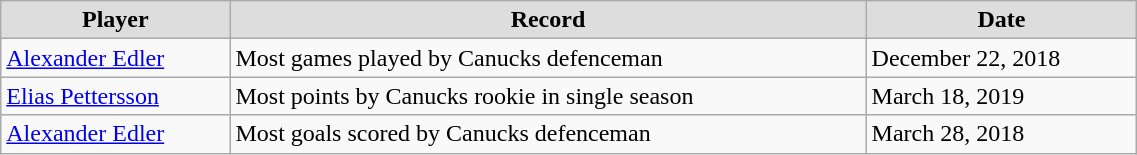<table class="wikitable" style="width:60%;">
<tr style="text-align:center; background:#ddd;">
<td><strong>Player</strong></td>
<td><strong>Record</strong></td>
<td><strong>Date</strong></td>
</tr>
<tr>
<td><a href='#'>Alexander Edler</a></td>
<td>Most games played by Canucks defenceman</td>
<td>December 22, 2018</td>
</tr>
<tr>
<td><a href='#'>Elias Pettersson</a></td>
<td>Most points by Canucks rookie in single season</td>
<td>March 18, 2019</td>
</tr>
<tr>
<td><a href='#'>Alexander Edler</a></td>
<td>Most goals scored by Canucks defenceman</td>
<td>March 28, 2018</td>
</tr>
</table>
